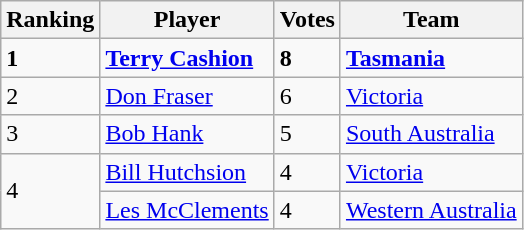<table class="wikitable">
<tr>
<th>Ranking</th>
<th>Player</th>
<th>Votes</th>
<th>Team</th>
</tr>
<tr>
<td><strong>1</strong></td>
<td><strong><a href='#'>Terry Cashion</a></strong></td>
<td><strong>8</strong></td>
<td><strong><a href='#'>Tasmania</a></strong></td>
</tr>
<tr>
<td>2</td>
<td><a href='#'>Don Fraser</a></td>
<td>6</td>
<td><a href='#'>Victoria</a></td>
</tr>
<tr>
<td>3</td>
<td><a href='#'>Bob Hank</a></td>
<td>5</td>
<td><a href='#'>South Australia</a></td>
</tr>
<tr>
<td rowspan=2>4</td>
<td><a href='#'>Bill Hutchsion</a></td>
<td>4</td>
<td><a href='#'>Victoria</a></td>
</tr>
<tr>
<td><a href='#'>Les McClements</a></td>
<td>4</td>
<td><a href='#'>Western Australia</a></td>
</tr>
</table>
